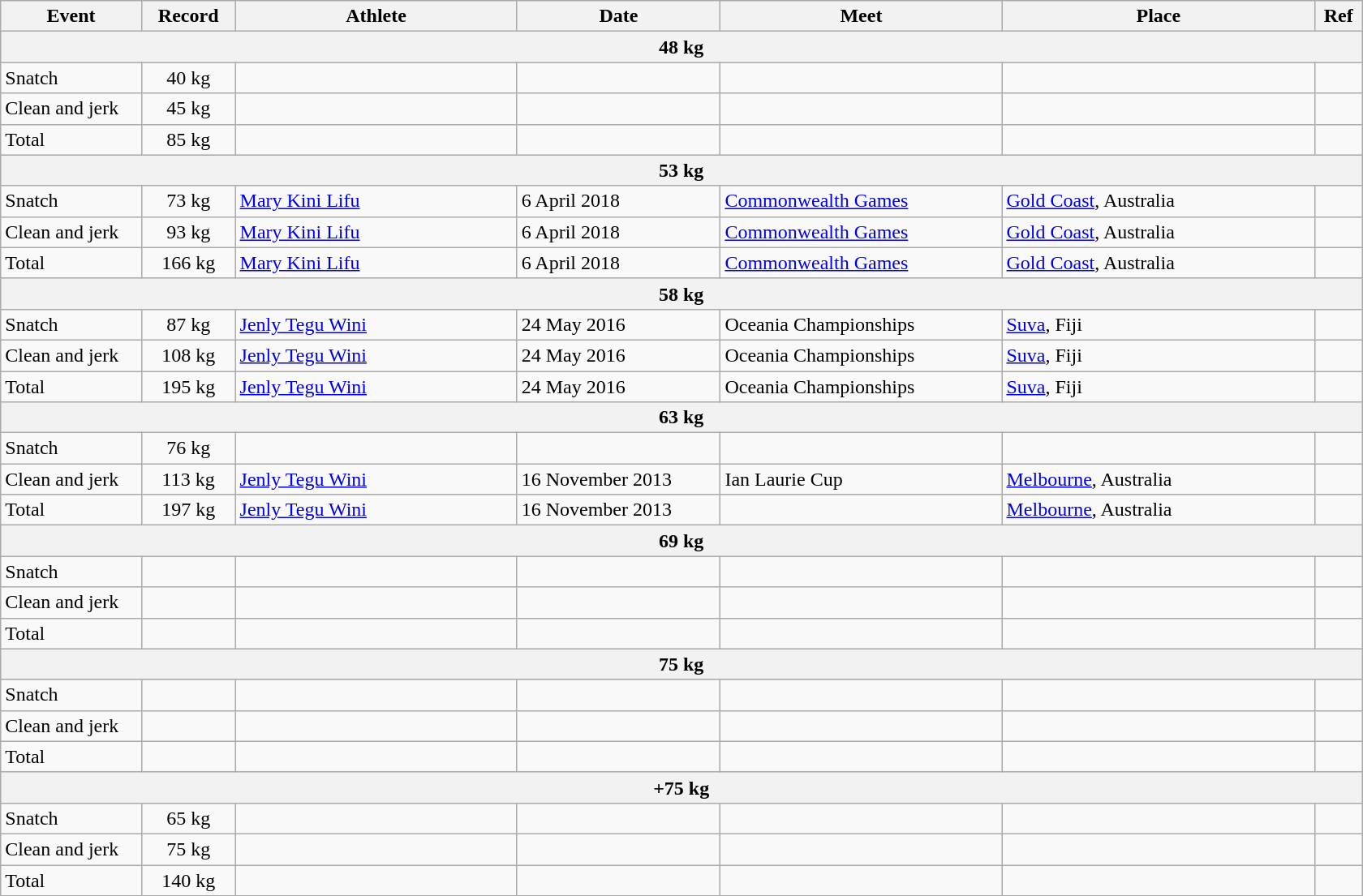<table class="wikitable">
<tr>
<th width=9%>Event</th>
<th width=6%>Record</th>
<th width=18%>Athlete</th>
<th width=13%>Date</th>
<th width=18%>Meet</th>
<th width=20%>Place</th>
<th width=3%>Ref</th>
</tr>
<tr bgcolor="#DDDDDD">
<th colspan="8">48 kg</th>
</tr>
<tr>
<td>Snatch</td>
<td align="center">40 kg</td>
<td></td>
<td></td>
<td></td>
<td></td>
<td></td>
</tr>
<tr>
<td>Clean and jerk</td>
<td align="center">45 kg</td>
<td></td>
<td></td>
<td></td>
<td></td>
<td></td>
</tr>
<tr>
<td>Total</td>
<td align="center">85 kg</td>
<td></td>
<td></td>
<td></td>
<td></td>
<td></td>
</tr>
<tr bgcolor="#DDDDDD">
<th colspan="8">53 kg</th>
</tr>
<tr>
<td>Snatch</td>
<td align="center">73 kg</td>
<td><a href='#'>Mary Kini Lifu</a></td>
<td>6 April 2018</td>
<td><a href='#'>Commonwealth Games</a></td>
<td><a href='#'>Gold Coast</a>, Australia</td>
<td></td>
</tr>
<tr>
<td>Clean and jerk</td>
<td align="center">93 kg</td>
<td><a href='#'>Mary Kini Lifu</a></td>
<td>6 April 2018</td>
<td><a href='#'>Commonwealth Games</a></td>
<td><a href='#'>Gold Coast</a>, Australia</td>
<td></td>
</tr>
<tr>
<td>Total</td>
<td align="center">166 kg</td>
<td><a href='#'>Mary Kini Lifu</a></td>
<td>6 April 2018</td>
<td><a href='#'>Commonwealth Games</a></td>
<td><a href='#'>Gold Coast</a>, Australia</td>
<td></td>
</tr>
<tr bgcolor="#DDDDDD">
<th colspan="8">58 kg</th>
</tr>
<tr>
<td>Snatch</td>
<td align="center">87 kg</td>
<td><a href='#'>Jenly Tegu Wini</a></td>
<td>24 May 2016</td>
<td>Oceania Championships</td>
<td><a href='#'>Suva</a>, Fiji</td>
<td></td>
</tr>
<tr>
<td>Clean and jerk</td>
<td align="center">108 kg</td>
<td><a href='#'>Jenly Tegu Wini</a></td>
<td>24 May 2016</td>
<td>Oceania Championships</td>
<td><a href='#'>Suva</a>, Fiji</td>
<td></td>
</tr>
<tr>
<td>Total</td>
<td align="center">195 kg</td>
<td><a href='#'>Jenly Tegu Wini</a></td>
<td>24 May 2016</td>
<td>Oceania Championships</td>
<td><a href='#'>Suva</a>, Fiji</td>
<td></td>
</tr>
<tr bgcolor="#DDDDDD">
<th colspan="8">63 kg</th>
</tr>
<tr>
<td>Snatch</td>
<td align="center">76 kg</td>
<td></td>
<td></td>
<td></td>
<td></td>
<td></td>
</tr>
<tr>
<td>Clean and jerk</td>
<td align="center">113 kg</td>
<td><a href='#'>Jenly Tegu Wini</a></td>
<td>16 November 2013</td>
<td>Ian Laurie Cup</td>
<td><a href='#'>Melbourne</a>, Australia</td>
<td></td>
</tr>
<tr>
<td>Total</td>
<td align="center">197 kg</td>
<td><a href='#'>Jenly Tegu Wini</a></td>
<td>16 November 2013</td>
<td></td>
<td><a href='#'>Melbourne</a>, Australia</td>
<td></td>
</tr>
<tr bgcolor="#DDDDDD">
<th colspan="8">69 kg</th>
</tr>
<tr>
<td>Snatch</td>
<td></td>
<td></td>
<td></td>
<td></td>
<td></td>
<td></td>
</tr>
<tr>
<td>Clean and jerk</td>
<td></td>
<td></td>
<td></td>
<td></td>
<td></td>
<td></td>
</tr>
<tr>
<td>Total</td>
<td></td>
<td></td>
<td></td>
<td></td>
<td></td>
<td></td>
</tr>
<tr bgcolor="#DDDDDD">
<th colspan="8">75 kg</th>
</tr>
<tr>
<td>Snatch</td>
<td></td>
<td></td>
<td></td>
<td></td>
<td></td>
<td></td>
</tr>
<tr>
<td>Clean and jerk</td>
<td></td>
<td></td>
<td></td>
<td></td>
<td></td>
<td></td>
</tr>
<tr>
<td>Total</td>
<td></td>
<td></td>
<td></td>
<td></td>
<td></td>
<td></td>
</tr>
<tr bgcolor="#DDDDDD">
<th colspan="8">+75 kg</th>
</tr>
<tr>
<td>Snatch</td>
<td align="center">65 kg</td>
<td></td>
<td></td>
<td></td>
<td></td>
<td></td>
</tr>
<tr>
<td>Clean and jerk</td>
<td align="center">75 kg</td>
<td></td>
<td></td>
<td></td>
<td></td>
<td></td>
</tr>
<tr>
<td>Total</td>
<td align="center">140 kg</td>
<td></td>
<td></td>
<td></td>
<td></td>
<td></td>
</tr>
</table>
